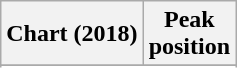<table class="wikitable sortable plainrowheaders" style="text-align:center">
<tr>
<th scope="col">Chart (2018)</th>
<th scope="col">Peak<br>position</th>
</tr>
<tr>
</tr>
<tr>
</tr>
<tr>
</tr>
<tr>
</tr>
<tr>
</tr>
<tr>
</tr>
<tr>
</tr>
<tr>
</tr>
<tr>
</tr>
<tr>
</tr>
<tr>
</tr>
<tr>
</tr>
<tr>
</tr>
<tr>
</tr>
<tr>
</tr>
</table>
